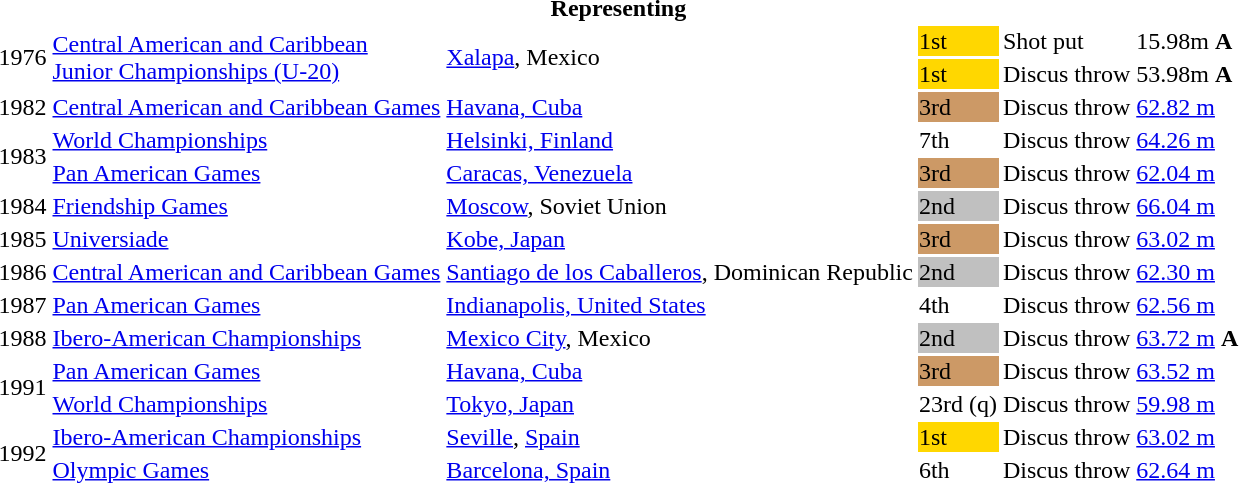<table>
<tr>
<th colspan="6">Representing </th>
</tr>
<tr>
<td rowspan = "2">1976</td>
<td rowspan = "2"><a href='#'>Central American and Caribbean<br>Junior Championships (U-20)</a></td>
<td rowspan = "2"><a href='#'>Xalapa</a>, Mexico</td>
<td bgcolor=gold>1st</td>
<td>Shot put</td>
<td>15.98m <strong>A</strong></td>
</tr>
<tr>
<td bgcolor=gold>1st</td>
<td>Discus throw</td>
<td>53.98m <strong>A</strong></td>
</tr>
<tr>
<td>1982</td>
<td><a href='#'>Central American and Caribbean Games</a></td>
<td><a href='#'>Havana, Cuba</a></td>
<td bgcolor="cc9966">3rd</td>
<td>Discus throw</td>
<td><a href='#'>62.82 m</a></td>
</tr>
<tr>
<td rowspan=2>1983</td>
<td><a href='#'>World Championships</a></td>
<td><a href='#'>Helsinki, Finland</a></td>
<td>7th</td>
<td>Discus throw</td>
<td><a href='#'>64.26 m</a></td>
</tr>
<tr>
<td><a href='#'>Pan American Games</a></td>
<td><a href='#'>Caracas, Venezuela</a></td>
<td bgcolor="cc9966">3rd</td>
<td>Discus throw</td>
<td><a href='#'>62.04 m</a></td>
</tr>
<tr>
<td>1984</td>
<td><a href='#'>Friendship Games</a></td>
<td><a href='#'>Moscow</a>, Soviet Union</td>
<td bgcolor="silver">2nd</td>
<td>Discus throw</td>
<td><a href='#'>66.04 m</a></td>
</tr>
<tr>
<td>1985</td>
<td><a href='#'>Universiade</a></td>
<td><a href='#'>Kobe, Japan</a></td>
<td bgcolor=cc9966>3rd</td>
<td>Discus throw</td>
<td><a href='#'>63.02 m</a></td>
</tr>
<tr>
<td>1986</td>
<td><a href='#'>Central American and Caribbean Games</a></td>
<td><a href='#'>Santiago de los Caballeros</a>, Dominican Republic</td>
<td bgcolor="silver">2nd</td>
<td>Discus throw</td>
<td><a href='#'>62.30 m</a></td>
</tr>
<tr>
<td>1987</td>
<td><a href='#'>Pan American Games</a></td>
<td><a href='#'>Indianapolis, United States</a></td>
<td>4th</td>
<td>Discus throw</td>
<td><a href='#'>62.56 m</a></td>
</tr>
<tr>
<td>1988</td>
<td><a href='#'>Ibero-American Championships</a></td>
<td><a href='#'>Mexico City</a>, Mexico</td>
<td bgcolor=silver>2nd</td>
<td>Discus throw</td>
<td><a href='#'>63.72 m</a> <strong>A</strong></td>
</tr>
<tr>
<td rowspan=2>1991</td>
<td><a href='#'>Pan American Games</a></td>
<td><a href='#'>Havana, Cuba</a></td>
<td bgcolor="cc9966">3rd</td>
<td>Discus throw</td>
<td><a href='#'>63.52 m</a></td>
</tr>
<tr>
<td><a href='#'>World Championships</a></td>
<td><a href='#'>Tokyo, Japan</a></td>
<td>23rd (q)</td>
<td>Discus throw</td>
<td><a href='#'>59.98 m</a></td>
</tr>
<tr>
<td rowspan=2>1992</td>
<td><a href='#'>Ibero-American Championships</a></td>
<td><a href='#'>Seville</a>, <a href='#'>Spain</a></td>
<td bgcolor=gold>1st</td>
<td>Discus throw</td>
<td><a href='#'>63.02 m</a></td>
</tr>
<tr>
<td><a href='#'>Olympic Games</a></td>
<td><a href='#'>Barcelona, Spain</a></td>
<td>6th</td>
<td>Discus throw</td>
<td><a href='#'>62.64 m</a></td>
</tr>
</table>
